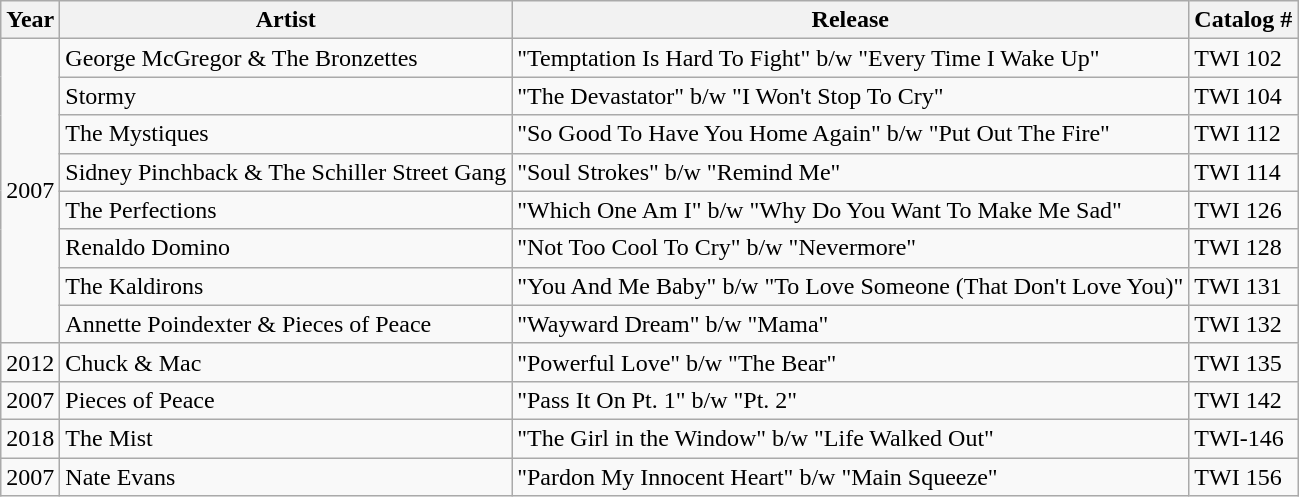<table class="wikitable sortable">
<tr>
<th>Year</th>
<th>Artist</th>
<th>Release</th>
<th>Catalog #</th>
</tr>
<tr>
<td rowspan="8">2007</td>
<td>George McGregor & The Bronzettes</td>
<td>"Temptation Is Hard To Fight" b/w "Every Time I Wake Up"</td>
<td>TWI 102</td>
</tr>
<tr>
<td>Stormy</td>
<td>"The Devastator" b/w "I Won't Stop To Cry"</td>
<td>TWI 104</td>
</tr>
<tr>
<td>The Mystiques</td>
<td>"So Good To Have You Home Again" b/w "Put Out The Fire"</td>
<td>TWI 112</td>
</tr>
<tr>
<td>Sidney Pinchback & The Schiller Street Gang</td>
<td>"Soul Strokes" b/w "Remind Me"</td>
<td>TWI 114</td>
</tr>
<tr>
<td>The Perfections</td>
<td>"Which One Am I" b/w "Why Do You Want To Make Me Sad"</td>
<td>TWI 126</td>
</tr>
<tr>
<td>Renaldo Domino</td>
<td>"Not Too Cool To Cry" b/w "Nevermore"</td>
<td>TWI 128</td>
</tr>
<tr>
<td>The Kaldirons</td>
<td>"You And Me Baby" b/w "To Love Someone (That Don't Love You)"</td>
<td>TWI 131</td>
</tr>
<tr>
<td>Annette Poindexter & Pieces of Peace</td>
<td>"Wayward Dream" b/w "Mama"</td>
<td>TWI 132</td>
</tr>
<tr>
<td>2012</td>
<td>Chuck & Mac</td>
<td>"Powerful Love" b/w "The Bear"</td>
<td>TWI 135</td>
</tr>
<tr>
<td>2007</td>
<td>Pieces of Peace</td>
<td>"Pass It On Pt. 1" b/w "Pt. 2"</td>
<td>TWI 142</td>
</tr>
<tr>
<td>2018</td>
<td>The Mist</td>
<td>"The Girl in the Window" b/w "Life Walked Out"</td>
<td>TWI-146</td>
</tr>
<tr>
<td>2007</td>
<td>Nate Evans</td>
<td>"Pardon My Innocent Heart" b/w "Main Squeeze"</td>
<td>TWI 156</td>
</tr>
</table>
